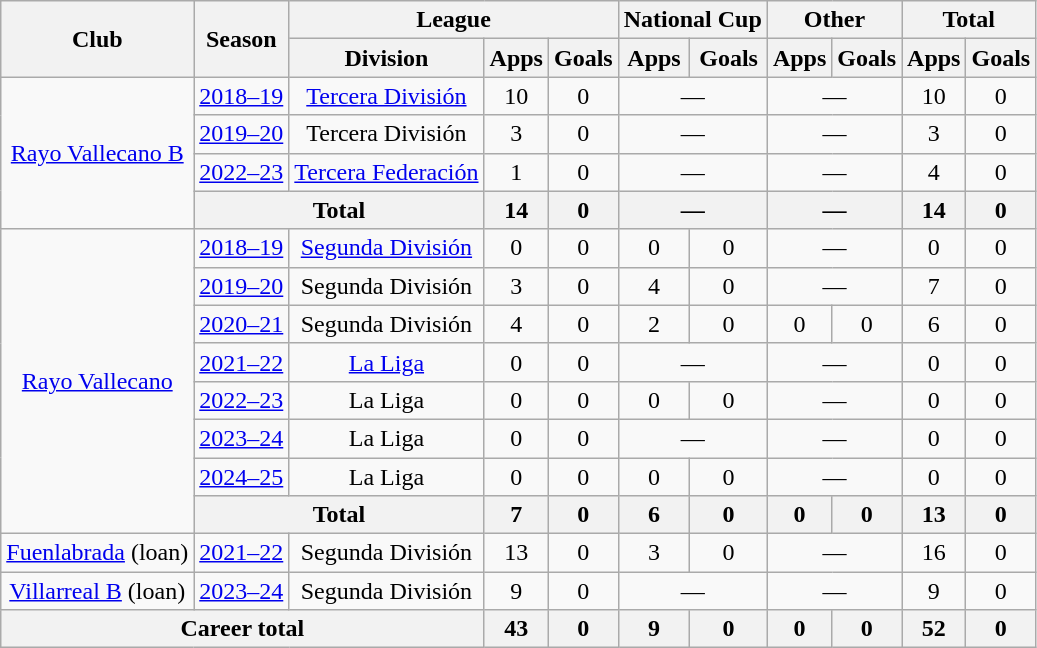<table class="wikitable" style="text-align:center">
<tr>
<th rowspan="2">Club</th>
<th rowspan="2">Season</th>
<th colspan="3">League</th>
<th colspan="2">National Cup</th>
<th colspan="2">Other</th>
<th colspan="2">Total</th>
</tr>
<tr>
<th>Division</th>
<th>Apps</th>
<th>Goals</th>
<th>Apps</th>
<th>Goals</th>
<th>Apps</th>
<th>Goals</th>
<th>Apps</th>
<th>Goals</th>
</tr>
<tr>
<td rowspan="4"><a href='#'>Rayo Vallecano B</a></td>
<td><a href='#'>2018–19</a></td>
<td><a href='#'>Tercera División</a></td>
<td>10</td>
<td>0</td>
<td colspan="2">—</td>
<td colspan="2">—</td>
<td>10</td>
<td>0</td>
</tr>
<tr>
<td><a href='#'>2019–20</a></td>
<td>Tercera División</td>
<td>3</td>
<td>0</td>
<td colspan="2">—</td>
<td colspan="2">—</td>
<td>3</td>
<td>0</td>
</tr>
<tr>
<td><a href='#'>2022–23</a></td>
<td><a href='#'>Tercera Federación</a></td>
<td>1</td>
<td>0</td>
<td colspan="2">—</td>
<td colspan="2">—</td>
<td>4</td>
<td>0</td>
</tr>
<tr>
<th colspan="2">Total</th>
<th>14</th>
<th>0</th>
<th colspan="2">—</th>
<th colspan="2">—</th>
<th>14</th>
<th>0</th>
</tr>
<tr>
<td rowspan="8"><a href='#'>Rayo Vallecano</a></td>
<td><a href='#'>2018–19</a></td>
<td><a href='#'>Segunda División</a></td>
<td>0</td>
<td>0</td>
<td>0</td>
<td>0</td>
<td colspan="2">—</td>
<td>0</td>
<td>0</td>
</tr>
<tr>
<td><a href='#'>2019–20</a></td>
<td>Segunda División</td>
<td>3</td>
<td>0</td>
<td>4</td>
<td>0</td>
<td colspan="2">—</td>
<td>7</td>
<td>0</td>
</tr>
<tr>
<td><a href='#'>2020–21</a></td>
<td>Segunda División</td>
<td>4</td>
<td>0</td>
<td>2</td>
<td>0</td>
<td>0</td>
<td>0</td>
<td>6</td>
<td>0</td>
</tr>
<tr>
<td><a href='#'>2021–22</a></td>
<td><a href='#'>La Liga</a></td>
<td>0</td>
<td>0</td>
<td colspan="2">—</td>
<td colspan="2">—</td>
<td>0</td>
<td>0</td>
</tr>
<tr>
<td><a href='#'>2022–23</a></td>
<td>La Liga</td>
<td>0</td>
<td>0</td>
<td>0</td>
<td>0</td>
<td colspan="2">—</td>
<td>0</td>
<td>0</td>
</tr>
<tr>
<td><a href='#'>2023–24</a></td>
<td>La Liga</td>
<td>0</td>
<td>0</td>
<td colspan="2">—</td>
<td colspan="2">—</td>
<td>0</td>
<td>0</td>
</tr>
<tr>
<td><a href='#'>2024–25</a></td>
<td>La Liga</td>
<td>0</td>
<td>0</td>
<td>0</td>
<td>0</td>
<td colspan="2">—</td>
<td>0</td>
<td>0</td>
</tr>
<tr>
<th colspan="2">Total</th>
<th>7</th>
<th>0</th>
<th>6</th>
<th>0</th>
<th>0</th>
<th>0</th>
<th>13</th>
<th>0</th>
</tr>
<tr>
<td><a href='#'>Fuenlabrada</a> (loan)</td>
<td><a href='#'>2021–22</a></td>
<td>Segunda División</td>
<td>13</td>
<td>0</td>
<td>3</td>
<td>0</td>
<td colspan="2">—</td>
<td>16</td>
<td>0</td>
</tr>
<tr>
<td><a href='#'>Villarreal B</a> (loan)</td>
<td><a href='#'>2023–24</a></td>
<td>Segunda División</td>
<td>9</td>
<td>0</td>
<td colspan="2">—</td>
<td colspan="2">—</td>
<td>9</td>
<td>0</td>
</tr>
<tr>
<th colspan="3">Career total</th>
<th>43</th>
<th>0</th>
<th>9</th>
<th>0</th>
<th>0</th>
<th>0</th>
<th>52</th>
<th>0</th>
</tr>
</table>
